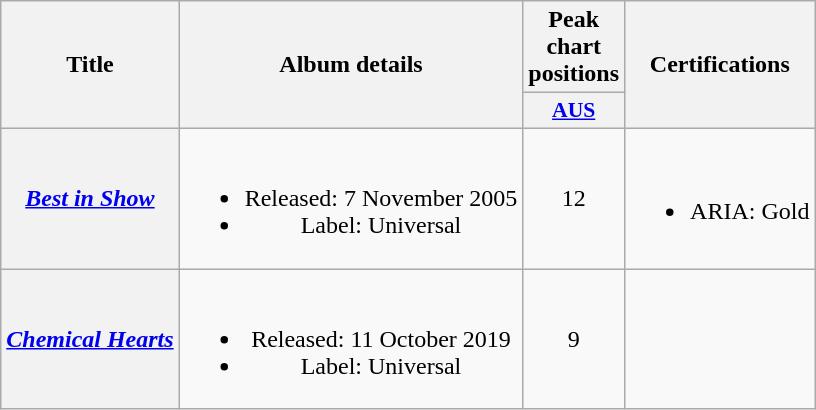<table class="wikitable plainrowheaders" style="text-align:center;">
<tr>
<th scope="col" rowspan="2">Title</th>
<th scope="col" rowspan="2">Album details</th>
<th scope="col">Peak chart positions</th>
<th scope="col" rowspan="2">Certifications</th>
</tr>
<tr>
<th scope="col" style="width:3em;font-size:90%;"><a href='#'>AUS</a><br></th>
</tr>
<tr>
<th scope="row"><em><a href='#'>Best in Show</a></em></th>
<td><br><ul><li>Released: 7 November 2005</li><li>Label: Universal</li></ul></td>
<td>12</td>
<td><br><ul><li>ARIA: Gold</li></ul></td>
</tr>
<tr>
<th scope="row"><em><a href='#'>Chemical Hearts</a></em></th>
<td><br><ul><li>Released: 11 October 2019</li><li>Label: Universal</li></ul></td>
<td>9</td>
<td></td>
</tr>
</table>
